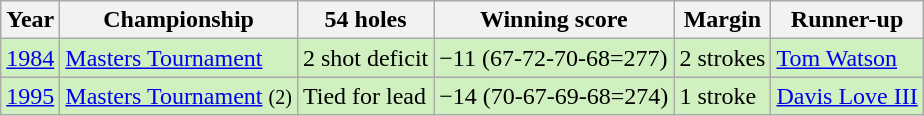<table class="wikitable">
<tr>
<th>Year</th>
<th>Championship</th>
<th>54 holes</th>
<th>Winning score</th>
<th>Margin</th>
<th>Runner-up</th>
</tr>
<tr style="background:#D0F0C0;">
<td><a href='#'>1984</a></td>
<td><a href='#'>Masters Tournament</a></td>
<td>2 shot deficit</td>
<td>−11 (67-72-70-68=277)</td>
<td>2 strokes</td>
<td> <a href='#'>Tom Watson</a></td>
</tr>
<tr style="background:#D0F0C0;">
<td><a href='#'>1995</a></td>
<td><a href='#'>Masters Tournament</a> <small>(2)</small></td>
<td>Tied for lead</td>
<td>−14 (70-67-69-68=274)</td>
<td>1 stroke</td>
<td> <a href='#'>Davis Love III</a></td>
</tr>
</table>
